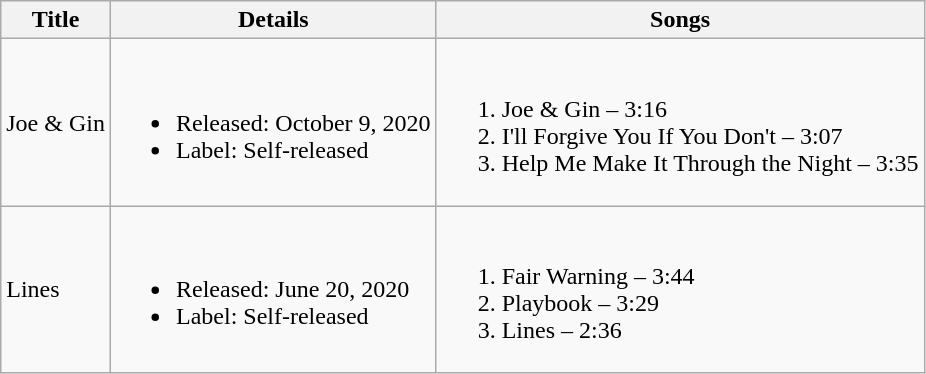<table class="wikitable">
<tr>
<th>Title</th>
<th>Details</th>
<th>Songs</th>
</tr>
<tr>
<td>Joe & Gin</td>
<td><br><ul><li>Released: October 9, 2020</li><li>Label: Self-released</li></ul></td>
<td><br><ol><li>Joe & Gin – 3:16</li><li>I'll Forgive You If You Don't – 3:07</li><li>Help Me Make It Through the Night – 3:35</li></ol></td>
</tr>
<tr>
<td>Lines</td>
<td><br><ul><li>Released: June 20, 2020</li><li>Label: Self-released</li></ul></td>
<td><br><ol><li>Fair Warning – 3:44</li><li>Playbook – 3:29</li><li>Lines – 2:36</li></ol></td>
</tr>
</table>
